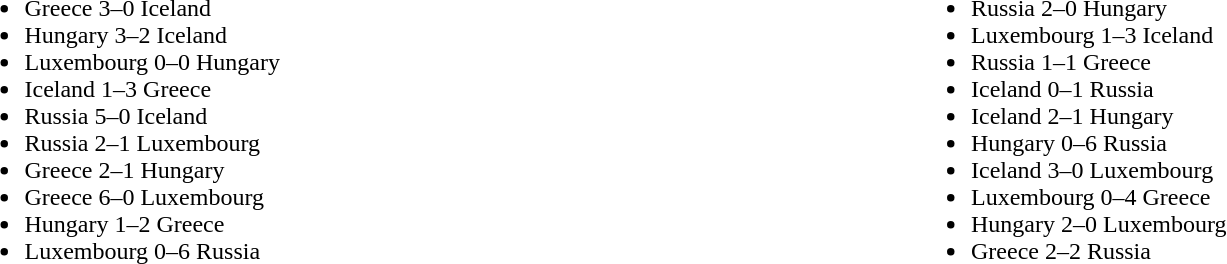<table width=100%>
<tr>
<td valign="middle" align="left" width=50%><br><ul><li>Greece 3–0 Iceland</li><li>Hungary 3–2 Iceland</li><li>Luxembourg 0–0 Hungary</li><li>Iceland 1–3 Greece</li><li>Russia 5–0 Iceland</li><li>Russia 2–1 Luxembourg</li><li>Greece 2–1 Hungary</li><li>Greece 6–0 Luxembourg</li><li>Hungary 1–2 Greece</li><li>Luxembourg 0–6 Russia</li></ul></td>
<td valign="middle" align="left" width=50%><br><ul><li>Russia 2–0 Hungary</li><li>Luxembourg 1–3 Iceland</li><li>Russia 1–1 Greece</li><li>Iceland 0–1 Russia</li><li>Iceland 2–1 Hungary</li><li>Hungary 0–6 Russia</li><li>Iceland 3–0 Luxembourg</li><li>Luxembourg 0–4 Greece</li><li>Hungary 2–0 Luxembourg</li><li>Greece 2–2 Russia</li></ul></td>
</tr>
</table>
